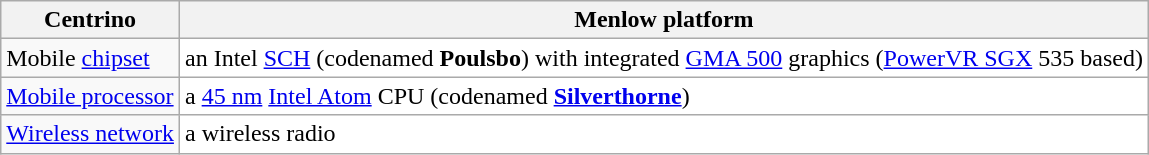<table class="wikitable">
<tr>
<th>Centrino</th>
<th>Menlow platform</th>
</tr>
<tr>
<td>Mobile <a href='#'>chipset</a></td>
<td style="background:white">an Intel <a href='#'>SCH</a> (codenamed <strong>Poulsbo</strong>) with integrated <a href='#'>GMA 500</a> graphics (<a href='#'>PowerVR SGX</a> 535 based)</td>
</tr>
<tr>
<td><a href='#'>Mobile processor</a></td>
<td style="background:white">a <a href='#'>45 nm</a> <a href='#'>Intel Atom</a> CPU (codenamed <strong><a href='#'>Silverthorne</a></strong>)</td>
</tr>
<tr>
<td><a href='#'>Wireless network</a></td>
<td style="background:white">a wireless radio</td>
</tr>
</table>
